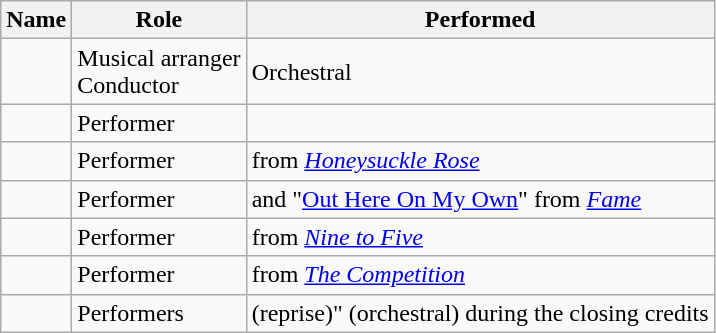<table class="wikitable sortable">
<tr>
<th>Name</th>
<th>Role</th>
<th>Performed</th>
</tr>
<tr>
<td scope="row"></td>
<td>Musical arranger<br>Conductor</td>
<td>Orchestral</td>
</tr>
<tr>
<td scope="row"></td>
<td>Performer</td>
<td></td>
</tr>
<tr>
<td scope="row"></td>
<td>Performer</td>
<td> from <em><a href='#'>Honeysuckle Rose</a></em></td>
</tr>
<tr>
<td scope="row"></td>
<td>Performer</td>
<td> and "<a href='#'>Out Here On My Own</a>" from <em><a href='#'>Fame</a></em></td>
</tr>
<tr>
<td scope="row"></td>
<td>Performer</td>
<td> from <em><a href='#'>Nine to Five</a></em></td>
</tr>
<tr>
<td scope="row"></td>
<td>Performer</td>
<td> from <em><a href='#'>The Competition</a></em></td>
</tr>
<tr>
<td scope="row"></td>
<td>Performers</td>
<td>(reprise)" (orchestral) during the closing credits</td>
</tr>
</table>
